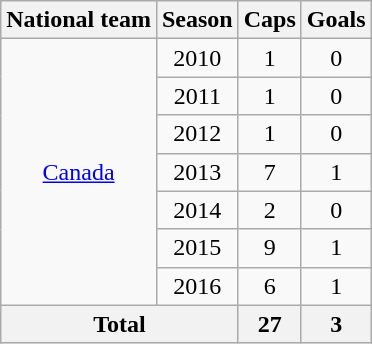<table class="wikitable" style="text-align: center">
<tr>
<th>National team</th>
<th>Season</th>
<th>Caps</th>
<th>Goals</th>
</tr>
<tr>
<td rowspan="7" valign="center"><a href='#'>Canada</a></td>
<td>2010</td>
<td>1</td>
<td>0</td>
</tr>
<tr>
<td>2011</td>
<td>1</td>
<td>0</td>
</tr>
<tr>
<td>2012</td>
<td>1</td>
<td>0</td>
</tr>
<tr>
<td>2013</td>
<td>7</td>
<td>1</td>
</tr>
<tr>
<td>2014</td>
<td>2</td>
<td>0</td>
</tr>
<tr>
<td>2015</td>
<td>9</td>
<td>1</td>
</tr>
<tr>
<td>2016</td>
<td>6</td>
<td>1</td>
</tr>
<tr>
<th colspan="2">Total</th>
<th>27</th>
<th>3</th>
</tr>
</table>
